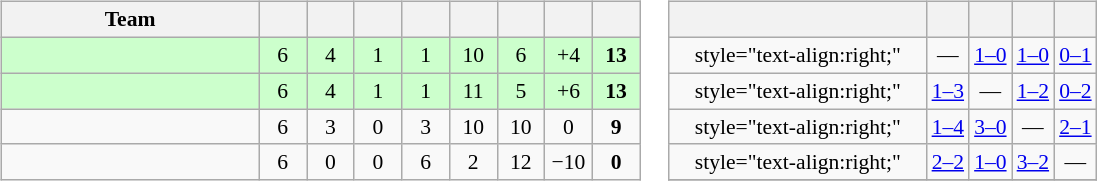<table>
<tr>
<td><br><table class="wikitable" style="text-align: center; font-size: 90%;">
<tr>
<th width=165>Team</th>
<th width=25></th>
<th width=25></th>
<th width=25></th>
<th width=25></th>
<th width=25></th>
<th width=25></th>
<th width=25></th>
<th width=25></th>
</tr>
<tr style="background:#cfc;">
<td align="left"></td>
<td>6</td>
<td>4</td>
<td>1</td>
<td>1</td>
<td>10</td>
<td>6</td>
<td>+4</td>
<td><strong>13</strong></td>
</tr>
<tr style="background:#cfc;">
<td align="left"></td>
<td>6</td>
<td>4</td>
<td>1</td>
<td>1</td>
<td>11</td>
<td>5</td>
<td>+6</td>
<td><strong>13</strong></td>
</tr>
<tr>
<td align="left"></td>
<td>6</td>
<td>3</td>
<td>0</td>
<td>3</td>
<td>10</td>
<td>10</td>
<td>0</td>
<td><strong>9</strong></td>
</tr>
<tr>
<td align="left"></td>
<td>6</td>
<td>0</td>
<td>0</td>
<td>6</td>
<td>2</td>
<td>12</td>
<td>−10</td>
<td><strong>0</strong></td>
</tr>
</table>
</td>
<td><br><table class="wikitable" style="text-align:center; font-size:90%;">
<tr>
<th width=165> </th>
<th></th>
<th></th>
<th></th>
<th></th>
</tr>
<tr>
<td>style="text-align:right;"</td>
<td>—</td>
<td><a href='#'>1–0</a></td>
<td><a href='#'>1–0</a></td>
<td><a href='#'>0–1</a></td>
</tr>
<tr>
<td>style="text-align:right;"</td>
<td><a href='#'>1–3</a></td>
<td>—</td>
<td><a href='#'>1–2</a></td>
<td><a href='#'>0–2</a></td>
</tr>
<tr>
<td>style="text-align:right;"</td>
<td><a href='#'>1–4</a></td>
<td><a href='#'>3–0</a></td>
<td>—</td>
<td><a href='#'>2–1</a></td>
</tr>
<tr>
<td>style="text-align:right;"</td>
<td><a href='#'>2–2</a></td>
<td><a href='#'>1–0</a></td>
<td><a href='#'>3–2</a></td>
<td>—</td>
</tr>
<tr>
</tr>
</table>
</td>
</tr>
</table>
